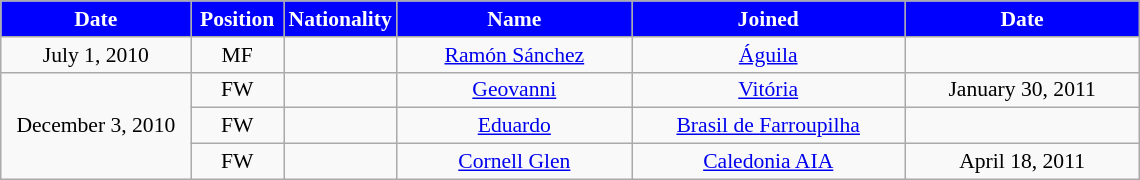<table class="wikitable"  style="text-align:center; font-size:90%; ">
<tr>
<th style="background:#00f; color:white; width:120px;">Date</th>
<th style="background:#00f; color:white; width:55px;">Position</th>
<th style="background:#00f; color:white; width:55px;">Nationality</th>
<th style="background:#00f; color:white; width:150px;">Name</th>
<th style="background:#00f; color:white; width:175px;">Joined</th>
<th style="background:#00f; color:white; width:150px;">Date</th>
</tr>
<tr>
<td>July 1, 2010</td>
<td>MF</td>
<td></td>
<td><a href='#'>Ramón Sánchez</a></td>
<td><a href='#'>Águila</a></td>
<td></td>
</tr>
<tr>
<td rowspan="3">December 3, 2010</td>
<td>FW</td>
<td></td>
<td><a href='#'>Geovanni</a></td>
<td><a href='#'>Vitória</a></td>
<td>January 30, 2011</td>
</tr>
<tr>
<td>FW</td>
<td></td>
<td><a href='#'>Eduardo</a></td>
<td><a href='#'>Brasil de Farroupilha</a></td>
<td></td>
</tr>
<tr>
<td>FW</td>
<td></td>
<td><a href='#'>Cornell Glen</a></td>
<td><a href='#'>Caledonia AIA</a></td>
<td>April 18, 2011</td>
</tr>
</table>
